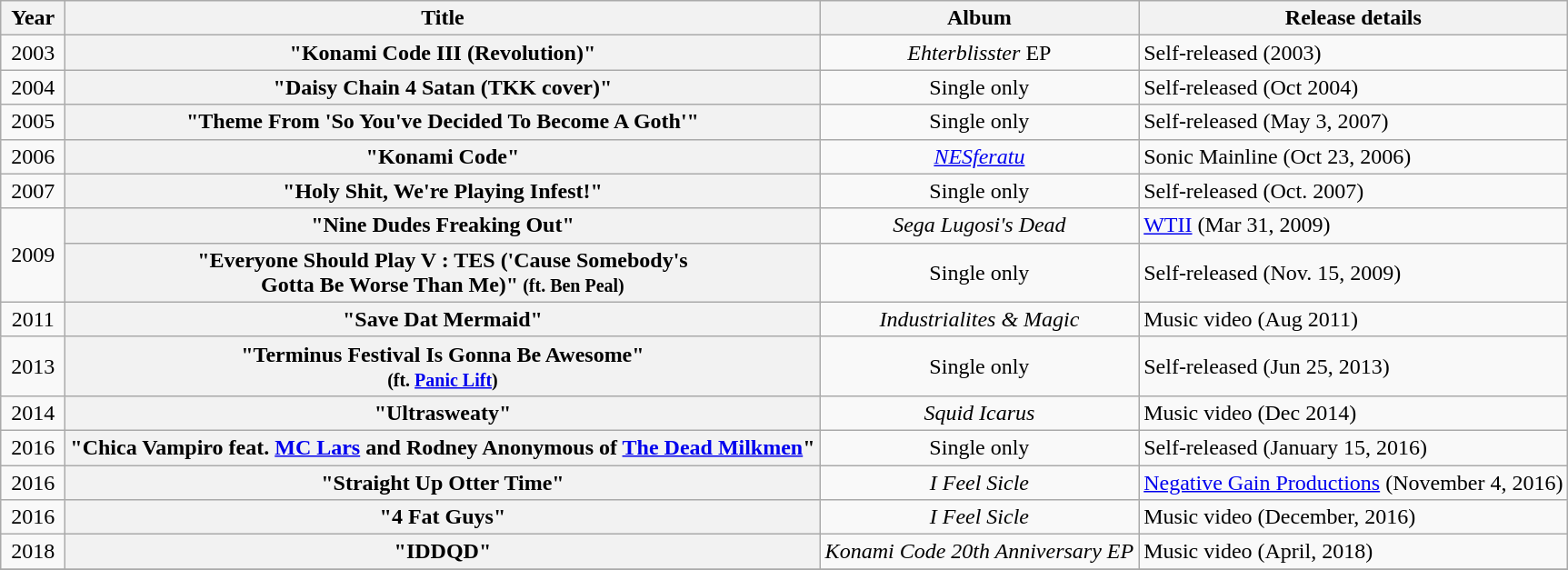<table class="wikitable plainrowheaders" style="text-align:center;">
<tr>
<th scope="col" rowspan="1" style="width:2.5em;">Year</th>
<th scope="col" rowspan="1">Title</th>
<th scope="col" rowspan="1">Album</th>
<th scope="col" rowspan="1">Release details</th>
</tr>
<tr>
<td rowspan="1">2003</td>
<th scope="row">"Konami Code III (Revolution)"</th>
<td><em>Ehterblisster</em> EP</td>
<td align=left>Self-released (2003)</td>
</tr>
<tr>
<td rowspan="1">2004</td>
<th scope="row">"Daisy Chain 4 Satan (TKK cover)"</th>
<td>Single only</td>
<td align=left>Self-released (Oct 2004)</td>
</tr>
<tr>
<td rowspan="1">2005</td>
<th scope="row">"Theme From 'So You've Decided To Become A Goth'"</th>
<td>Single only</td>
<td align=left>Self-released (May 3, 2007)</td>
</tr>
<tr>
<td rowspan="1">2006</td>
<th scope="row">"Konami Code"</th>
<td><em><a href='#'>NESferatu</a></em></td>
<td align=left>Sonic Mainline (Oct 23, 2006)</td>
</tr>
<tr>
<td rowspan="1">2007</td>
<th scope="row">"Holy Shit, We're Playing Infest!"</th>
<td>Single only</td>
<td align=left>Self-released (Oct. 2007)</td>
</tr>
<tr>
<td rowspan="2">2009</td>
<th scope="row">"Nine Dudes Freaking Out"</th>
<td><em>Sega Lugosi's Dead</em></td>
<td align=left><a href='#'>WTII</a> (Mar 31, 2009)</td>
</tr>
<tr>
<th scope="row">"Everyone Should Play V : TES ('Cause Somebody's<br>Gotta Be Worse Than Me)"<small> (ft. Ben Peal)</small></th>
<td>Single only</td>
<td align=left>Self-released (Nov. 15, 2009)</td>
</tr>
<tr>
<td rowspan="1">2011</td>
<th scope="row">"Save Dat Mermaid"</th>
<td><em>Industrialites & Magic</em></td>
<td align=left>Music video (Aug 2011)</td>
</tr>
<tr>
<td rowspan="1">2013</td>
<th scope="row">"Terminus Festival Is Gonna Be Awesome" <br><small>(ft. <a href='#'>Panic Lift</a>)</small></th>
<td>Single only</td>
<td align=left>Self-released (Jun 25, 2013)</td>
</tr>
<tr>
<td rowspan="1">2014</td>
<th scope="row">"Ultrasweaty"</th>
<td><em>Squid Icarus</em></td>
<td align=left>Music video (Dec 2014)</td>
</tr>
<tr>
<td rowspan="1">2016</td>
<th scope="row">"Chica Vampiro feat. <a href='#'>MC Lars</a> and Rodney Anonymous of <a href='#'>The Dead Milkmen</a>"</th>
<td>Single only</td>
<td align=left>Self-released (January 15, 2016)</td>
</tr>
<tr>
<td rowspan="1">2016</td>
<th scope="row">"Straight Up Otter Time"</th>
<td><em>I Feel Sicle</em></td>
<td align=left><a href='#'>Negative Gain Productions</a> (November 4, 2016)</td>
</tr>
<tr>
<td rowspan="1">2016</td>
<th scope="row">"4 Fat Guys"</th>
<td><em>I Feel Sicle</em></td>
<td align=left>Music video (December, 2016)</td>
</tr>
<tr>
<td rowspan="1">2018</td>
<th scope="row">"IDDQD"</th>
<td><em>Konami Code 20th Anniversary EP</em></td>
<td align=left>Music video (April, 2018)</td>
</tr>
<tr>
</tr>
</table>
